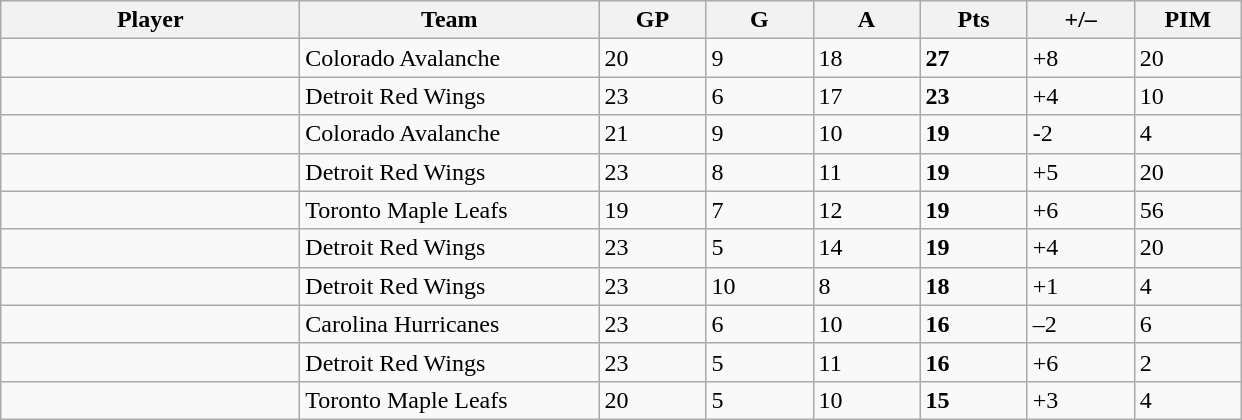<table class="wikitable sortable">
<tr>
<th style="width:12em">Player</th>
<th style="width:12em">Team</th>
<th style="width:4em">GP</th>
<th style="width:4em">G</th>
<th style="width:4em">A</th>
<th style="width:4em">Pts</th>
<th style="width:4em">+/–</th>
<th style="width:4em">PIM</th>
</tr>
<tr>
<td></td>
<td>Colorado Avalanche</td>
<td>20</td>
<td>9</td>
<td>18</td>
<td><strong>27</strong></td>
<td>+8</td>
<td>20</td>
</tr>
<tr>
<td></td>
<td>Detroit Red Wings</td>
<td>23</td>
<td>6</td>
<td>17</td>
<td><strong>23</strong></td>
<td>+4</td>
<td>10</td>
</tr>
<tr>
<td></td>
<td>Colorado Avalanche</td>
<td>21</td>
<td>9</td>
<td>10</td>
<td><strong>19</strong></td>
<td>-2</td>
<td>4</td>
</tr>
<tr>
<td></td>
<td>Detroit Red Wings</td>
<td>23</td>
<td>8</td>
<td>11</td>
<td><strong>19</strong></td>
<td>+5</td>
<td>20</td>
</tr>
<tr>
<td></td>
<td>Toronto Maple Leafs</td>
<td>19</td>
<td>7</td>
<td>12</td>
<td><strong>19</strong></td>
<td>+6</td>
<td>56</td>
</tr>
<tr>
<td></td>
<td>Detroit Red Wings</td>
<td>23</td>
<td>5</td>
<td>14</td>
<td><strong>19</strong></td>
<td>+4</td>
<td>20</td>
</tr>
<tr>
<td></td>
<td>Detroit Red Wings</td>
<td>23</td>
<td>10</td>
<td>8</td>
<td><strong>18</strong></td>
<td>+1</td>
<td>4</td>
</tr>
<tr>
<td></td>
<td>Carolina Hurricanes</td>
<td>23</td>
<td>6</td>
<td>10</td>
<td><strong>16</strong></td>
<td>–2</td>
<td>6</td>
</tr>
<tr>
<td></td>
<td>Detroit Red Wings</td>
<td>23</td>
<td>5</td>
<td>11</td>
<td><strong>16</strong></td>
<td>+6</td>
<td>2</td>
</tr>
<tr>
<td></td>
<td>Toronto Maple Leafs</td>
<td>20</td>
<td>5</td>
<td>10</td>
<td><strong>15</strong></td>
<td>+3</td>
<td>4</td>
</tr>
</table>
